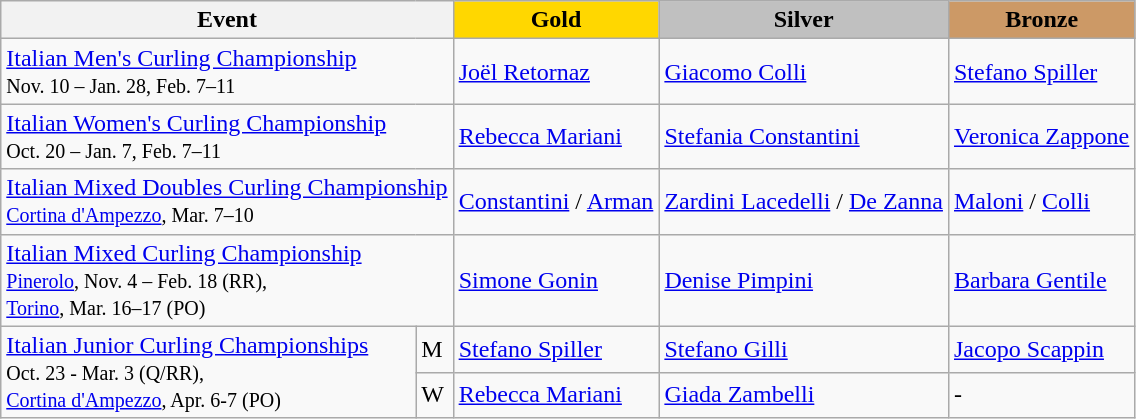<table class="wikitable">
<tr>
<th colspan=2>Event</th>
<th style="background:gold">Gold</th>
<th style="background:silver">Silver</th>
<th style="background:#cc9966">Bronze</th>
</tr>
<tr>
<td colspan="2"><a href='#'>Italian Men's Curling Championship</a><br> <small>Nov. 10 – Jan. 28, Feb. 7–11</small></td>
<td><a href='#'>Joël Retornaz</a></td>
<td><a href='#'>Giacomo Colli</a></td>
<td><a href='#'>Stefano Spiller</a></td>
</tr>
<tr>
<td colspan="2"><a href='#'>Italian Women's Curling Championship</a><br> <small>Oct. 20 – Jan. 7, Feb. 7–11</small></td>
<td><a href='#'>Rebecca Mariani</a></td>
<td><a href='#'>Stefania Constantini</a></td>
<td><a href='#'>Veronica Zappone</a></td>
</tr>
<tr>
<td colspan="2"><a href='#'>Italian Mixed Doubles Curling Championship</a><br> <small><a href='#'>Cortina d'Ampezzo</a>, Mar. 7–10</small></td>
<td><a href='#'>Constantini</a> / <a href='#'>Arman</a></td>
<td><a href='#'>Zardini Lacedelli</a> / <a href='#'>De Zanna</a></td>
<td><a href='#'>Maloni</a> / <a href='#'>Colli</a></td>
</tr>
<tr>
<td colspan="2"><a href='#'>Italian Mixed Curling Championship</a><br> <small><a href='#'>Pinerolo</a>, Nov. 4 – Feb. 18 (RR),<br><a href='#'>Torino</a>, Mar. 16–17 (PO)</small></td>
<td><a href='#'>Simone Gonin</a></td>
<td><a href='#'>Denise Pimpini</a></td>
<td><a href='#'>Barbara Gentile</a></td>
</tr>
<tr>
<td rowspan="2"><a href='#'>Italian Junior Curling Championships</a> <br> <small>Oct. 23 - Mar. 3 (Q/RR),<br><a href='#'>Cortina d'Ampezzo</a>, Apr. 6-7 (PO)</small></td>
<td>M</td>
<td><a href='#'>Stefano Spiller</a></td>
<td><a href='#'>Stefano Gilli</a></td>
<td><a href='#'>Jacopo Scappin</a></td>
</tr>
<tr>
<td>W</td>
<td><a href='#'>Rebecca Mariani</a></td>
<td><a href='#'>Giada Zambelli</a></td>
<td>-</td>
</tr>
</table>
